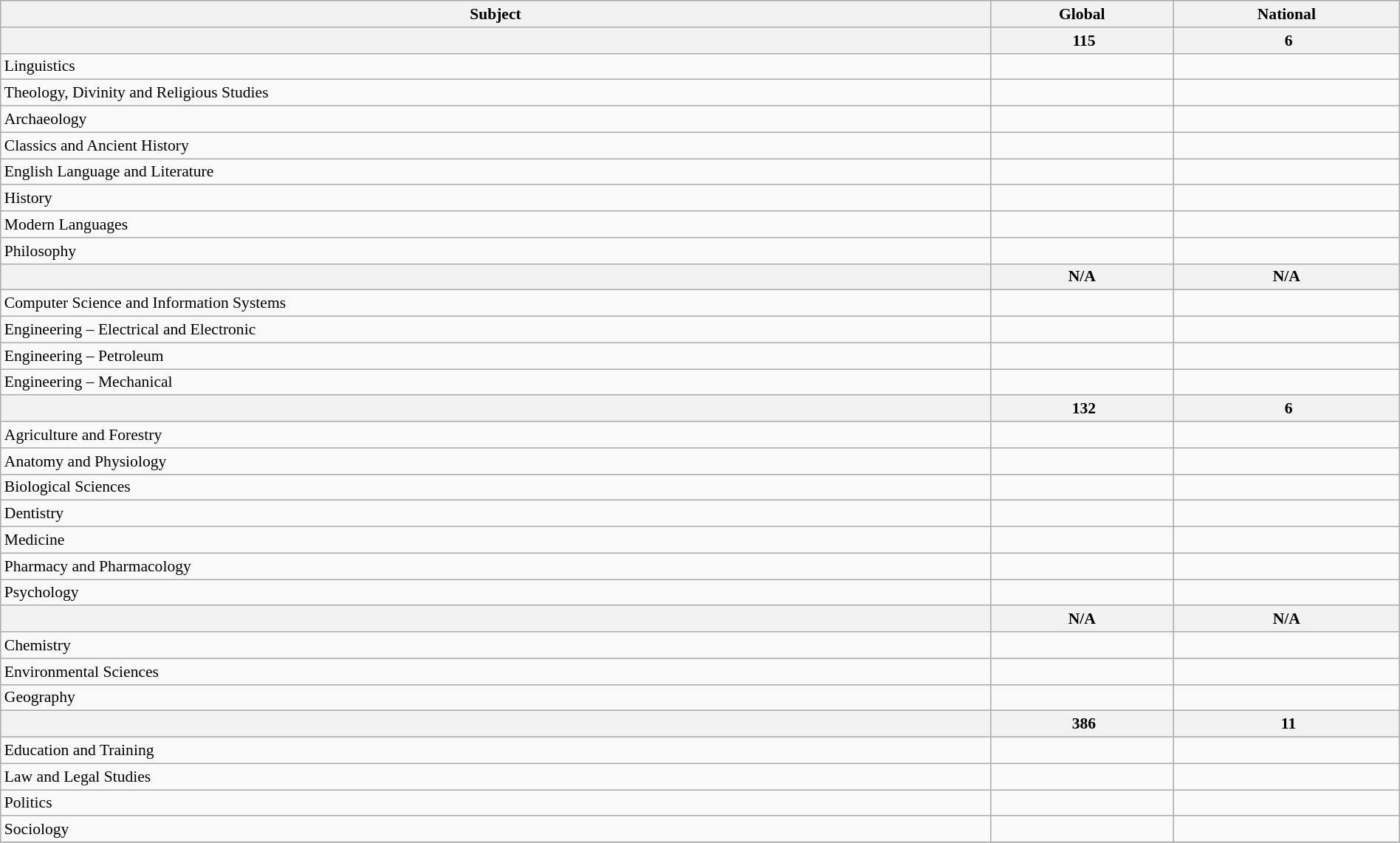<table class="wikitable sortable" style="width: 100%; font-size: 90%">
<tr>
<th>Subject</th>
<th>Global</th>
<th>National</th>
</tr>
<tr>
<th></th>
<th data-sort-value="115"> 115</th>
<th data-sort-value="6"> 6</th>
</tr>
<tr>
<td>Linguistics</td>
<td data-sort-value="101–150"></td>
<td data-sort-value="4–10"></td>
</tr>
<tr>
<td>Theology, Divinity and Religious Studies</td>
<td data-sort-value="101–140"></td>
<td data-sort-value="11–12"></td>
</tr>
<tr>
<td>Archaeology</td>
<td data-sort-value="101–150"></td>
<td data-sort-value="9–12"></td>
</tr>
<tr>
<td>Classics and Ancient History</td>
<td data-sort-value="49"></td>
<td data-sort-value="7"></td>
</tr>
<tr>
<td>English Language and Literature</td>
<td data-sort-value="88"></td>
<td data-sort-value="5"></td>
</tr>
<tr>
<td>History</td>
<td data-sort-value="101–150"></td>
<td data-sort-value="6–8"></td>
</tr>
<tr>
<td>Modern Languages</td>
<td data-sort-value="101–150"></td>
<td data-sort-value="5–7"></td>
</tr>
<tr>
<td>Philosophy</td>
<td data-sort-value="101–150"></td>
<td data-sort-value="8–12"></td>
</tr>
<tr>
<th></th>
<th>N/A</th>
<th>N/A</th>
</tr>
<tr>
<td>Computer Science and Information Systems</td>
<td data-sort-value="201–250"></td>
<td data-sort-value="9–12"></td>
</tr>
<tr>
<td>Engineering – Electrical and Electronic</td>
<td data-sort-value="301–350"></td>
<td data-sort-value="10–11"></td>
</tr>
<tr>
<td>Engineering – Petroleum</td>
<td data-sort-value="51–100"></td>
<td data-sort-value="1–2"></td>
</tr>
<tr>
<td>Engineering – Mechanical</td>
<td data-sort-value="401–450"></td>
<td data-sort-value="14–15"></td>
</tr>
<tr>
<th></th>
<th data-sort-value="132"> 132</th>
<th data-sort-value="6"> 6</th>
</tr>
<tr>
<td>Agriculture and Forestry</td>
<td data-sort-value="101–150"></td>
<td data-sort-value="5–9"></td>
</tr>
<tr>
<td>Anatomy and Physiology</td>
<td data-sort-value="51–100"></td>
<td data-sort-value="2–6"></td>
</tr>
<tr>
<td>Biological Sciences</td>
<td data-sort-value="100"></td>
<td data-sort-value="7"></td>
</tr>
<tr>
<td>Dentistry</td>
<td data-sort-value="51–80"></td>
<td data-sort-value="1–4"></td>
</tr>
<tr>
<td>Medicine</td>
<td data-sort-value="130"></td>
<td data-sort-value="7"></td>
</tr>
<tr>
<td>Pharmacy and Pharmacology</td>
<td data-sort-value="201–250"></td>
<td data-sort-value="11–12"></td>
</tr>
<tr>
<td>Psychology</td>
<td data-sort-value="201–250"></td>
<td data-sort-value="10–15"></td>
</tr>
<tr>
<th></th>
<th>N/A</th>
<th>N/A</th>
</tr>
<tr>
<td>Chemistry</td>
<td data-sort-value="151–200"></td>
<td data-sort-value="13–14"></td>
</tr>
<tr>
<td>Environmental Sciences</td>
<td data-sort-value="151–200"></td>
<td data-sort-value="6–10"></td>
</tr>
<tr>
<td>Geography</td>
<td data-sort-value="151–200"></td>
<td data-sort-value="8–10"></td>
</tr>
<tr>
<th></th>
<th data-sort-value="386"> 386</th>
<th data-sort-value="11"> 11</th>
</tr>
<tr>
<td>Education and Training</td>
<td data-sort-value="201–250"></td>
<td data-sort-value="8–10"></td>
</tr>
<tr>
<td>Law and Legal Studies</td>
<td data-sort-value="101–150"></td>
<td data-sort-value="6–7"></td>
</tr>
<tr>
<td>Politics</td>
<td data-sort-value="201–230"></td>
<td data-sort-value="9"></td>
</tr>
<tr>
<td>Sociology</td>
<td data-sort-value="201–250"></td>
<td data-sort-value="12"></td>
</tr>
<tr>
</tr>
</table>
